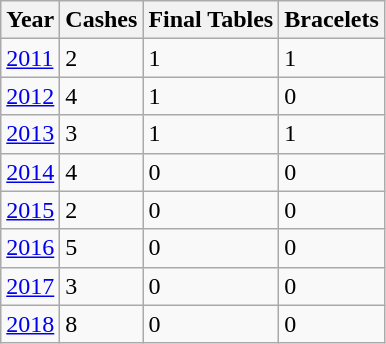<table class="wikitable">
<tr>
<th>Year</th>
<th>Cashes</th>
<th>Final Tables</th>
<th>Bracelets</th>
</tr>
<tr>
<td><a href='#'>2011</a></td>
<td>2</td>
<td>1</td>
<td>1</td>
</tr>
<tr>
<td><a href='#'>2012</a></td>
<td>4</td>
<td>1</td>
<td>0</td>
</tr>
<tr>
<td><a href='#'>2013</a></td>
<td>3</td>
<td>1</td>
<td>1</td>
</tr>
<tr>
<td><a href='#'>2014</a></td>
<td>4</td>
<td>0</td>
<td>0</td>
</tr>
<tr>
<td><a href='#'>2015</a></td>
<td>2</td>
<td>0</td>
<td>0</td>
</tr>
<tr>
<td><a href='#'>2016</a></td>
<td>5</td>
<td>0</td>
<td>0</td>
</tr>
<tr>
<td><a href='#'>2017</a></td>
<td>3</td>
<td>0</td>
<td>0</td>
</tr>
<tr>
<td><a href='#'>2018</a></td>
<td>8</td>
<td>0</td>
<td>0</td>
</tr>
</table>
